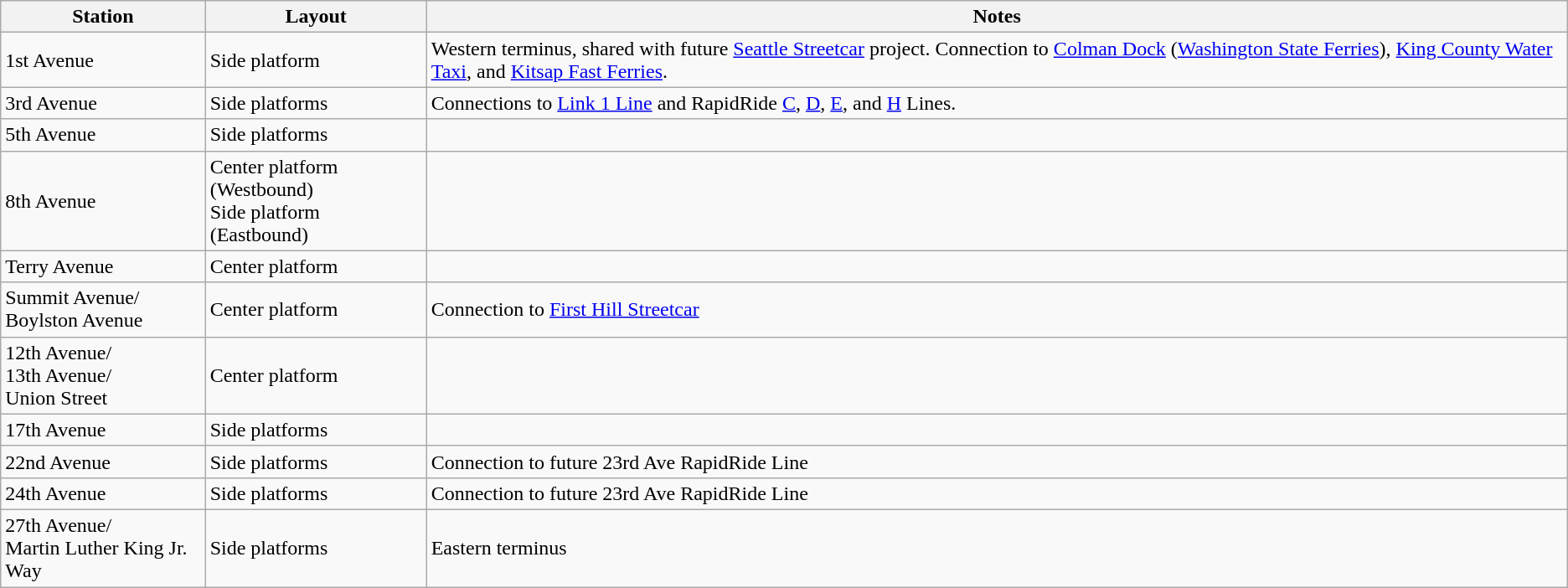<table class="wikitable">
<tr>
<th>Station</th>
<th>Layout</th>
<th>Notes</th>
</tr>
<tr>
<td>1st Avenue</td>
<td>Side platform</td>
<td>Western terminus, shared with future <a href='#'>Seattle Streetcar</a> project. Connection to <a href='#'>Colman Dock</a> (<a href='#'>Washington State Ferries</a>), <a href='#'>King County Water Taxi</a>, and <a href='#'>Kitsap Fast Ferries</a>.</td>
</tr>
<tr>
<td>3rd Avenue</td>
<td>Side platforms</td>
<td>Connections to <a href='#'>Link 1 Line</a> and RapidRide <a href='#'>C</a>, <a href='#'>D</a>, <a href='#'>E</a>, and <a href='#'>H</a> Lines.</td>
</tr>
<tr>
<td>5th Avenue</td>
<td>Side platforms</td>
<td></td>
</tr>
<tr>
<td>8th Avenue</td>
<td>Center platform (Westbound)<br>Side platform (Eastbound)</td>
<td></td>
</tr>
<tr>
<td>Terry Avenue</td>
<td>Center platform</td>
<td></td>
</tr>
<tr>
<td>Summit Avenue/<br>Boylston Avenue</td>
<td>Center platform</td>
<td>Connection to <a href='#'>First Hill Streetcar</a></td>
</tr>
<tr>
<td>12th Avenue/<br>13th Avenue/<br>Union Street</td>
<td>Center platform</td>
<td></td>
</tr>
<tr>
<td>17th Avenue</td>
<td>Side platforms</td>
<td></td>
</tr>
<tr>
<td>22nd Avenue</td>
<td>Side platforms</td>
<td>Connection to future 23rd Ave RapidRide Line</td>
</tr>
<tr>
<td>24th Avenue</td>
<td>Side platforms</td>
<td>Connection to future 23rd Ave RapidRide Line</td>
</tr>
<tr>
<td>27th Avenue/<br>Martin Luther King Jr. Way</td>
<td>Side platforms</td>
<td>Eastern terminus</td>
</tr>
</table>
